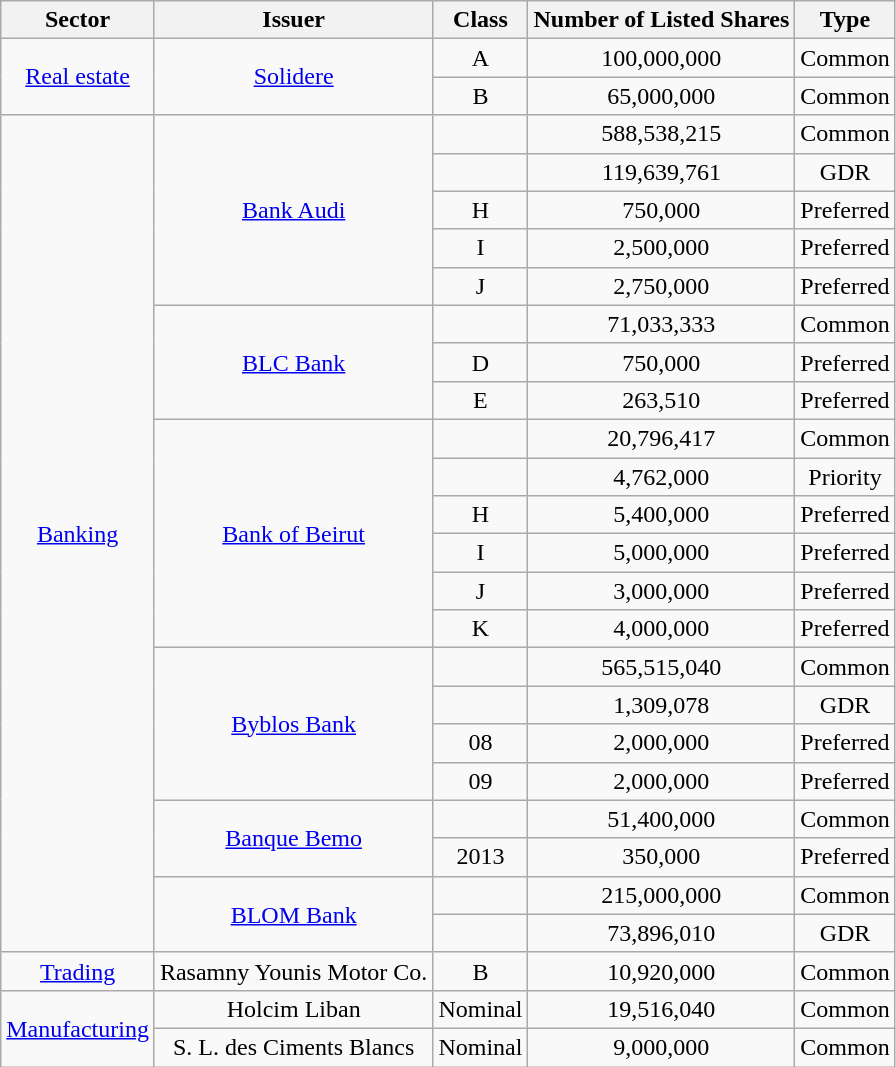<table class="wikitable" style="text-align: center;">
<tr>
<th>Sector</th>
<th>Issuer</th>
<th>Class</th>
<th>Number of Listed Shares</th>
<th>Type</th>
</tr>
<tr>
<td rowspan="2"><a href='#'>Real estate</a></td>
<td rowspan="2"><a href='#'>Solidere</a></td>
<td>A</td>
<td>100,000,000</td>
<td>Common</td>
</tr>
<tr>
<td>B</td>
<td>65,000,000</td>
<td>Common</td>
</tr>
<tr>
<td rowspan="22"><a href='#'>Banking</a></td>
<td rowspan="5"><a href='#'>Bank Audi</a></td>
<td> </td>
<td>588,538,215</td>
<td>Common</td>
</tr>
<tr>
<td> </td>
<td>119,639,761</td>
<td>GDR</td>
</tr>
<tr>
<td>H</td>
<td>750,000</td>
<td>Preferred</td>
</tr>
<tr>
<td>I</td>
<td>2,500,000</td>
<td>Preferred</td>
</tr>
<tr>
<td>J</td>
<td>2,750,000</td>
<td>Preferred</td>
</tr>
<tr>
<td rowspan="3"><a href='#'>BLC Bank</a></td>
<td> </td>
<td>71,033,333</td>
<td>Common</td>
</tr>
<tr>
<td>D</td>
<td>750,000</td>
<td>Preferred</td>
</tr>
<tr>
<td>E</td>
<td>263,510</td>
<td>Preferred</td>
</tr>
<tr>
<td rowspan="6"><a href='#'>Bank of Beirut</a></td>
<td> </td>
<td>20,796,417</td>
<td>Common</td>
</tr>
<tr>
<td> </td>
<td>4,762,000</td>
<td>Priority</td>
</tr>
<tr>
<td>H</td>
<td>5,400,000</td>
<td>Preferred</td>
</tr>
<tr>
<td>I</td>
<td>5,000,000</td>
<td>Preferred</td>
</tr>
<tr>
<td>J</td>
<td>3,000,000</td>
<td>Preferred</td>
</tr>
<tr>
<td>K</td>
<td>4,000,000</td>
<td>Preferred</td>
</tr>
<tr>
<td rowspan="4"><a href='#'>Byblos Bank</a></td>
<td> </td>
<td>565,515,040</td>
<td>Common</td>
</tr>
<tr>
<td> </td>
<td>1,309,078</td>
<td>GDR</td>
</tr>
<tr>
<td>08</td>
<td>2,000,000</td>
<td>Preferred</td>
</tr>
<tr>
<td>09</td>
<td>2,000,000</td>
<td>Preferred</td>
</tr>
<tr>
<td rowspan="2"><a href='#'>Banque Bemo</a></td>
<td> </td>
<td>51,400,000</td>
<td>Common</td>
</tr>
<tr>
<td>2013</td>
<td>350,000</td>
<td>Preferred</td>
</tr>
<tr>
<td rowspan="2"><a href='#'>BLOM Bank</a></td>
<td> </td>
<td>215,000,000</td>
<td>Common</td>
</tr>
<tr>
<td> </td>
<td>73,896,010</td>
<td>GDR</td>
</tr>
<tr>
<td><a href='#'>Trading</a></td>
<td>Rasamny Younis Motor Co.</td>
<td>B</td>
<td>10,920,000</td>
<td>Common</td>
</tr>
<tr>
<td rowspan="2"><a href='#'>Manufacturing</a></td>
<td>Holcim Liban</td>
<td>Nominal</td>
<td>19,516,040</td>
<td>Common</td>
</tr>
<tr>
<td>S. L. des Ciments Blancs</td>
<td>Nominal</td>
<td>9,000,000</td>
<td>Common</td>
</tr>
</table>
